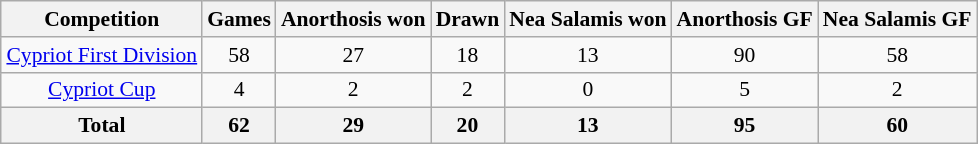<table class="wikitable" style="margin:1em auto; text-align:center; font-size:90%">
<tr>
<th>Competition</th>
<th>Games</th>
<th>Anorthosis won</th>
<th>Drawn</th>
<th>Nea Salamis won</th>
<th>Anorthosis GF</th>
<th>Nea Salamis GF</th>
</tr>
<tr>
<td><a href='#'>Cypriot First Division</a></td>
<td>58</td>
<td>27</td>
<td>18</td>
<td>13</td>
<td>90</td>
<td>58</td>
</tr>
<tr>
<td><a href='#'>Cypriot Cup</a></td>
<td>4</td>
<td>2</td>
<td>2</td>
<td>0</td>
<td>5</td>
<td>2</td>
</tr>
<tr>
<th><strong>Total</strong></th>
<th>62</th>
<th>29</th>
<th>20</th>
<th>13</th>
<th>95</th>
<th>60</th>
</tr>
</table>
